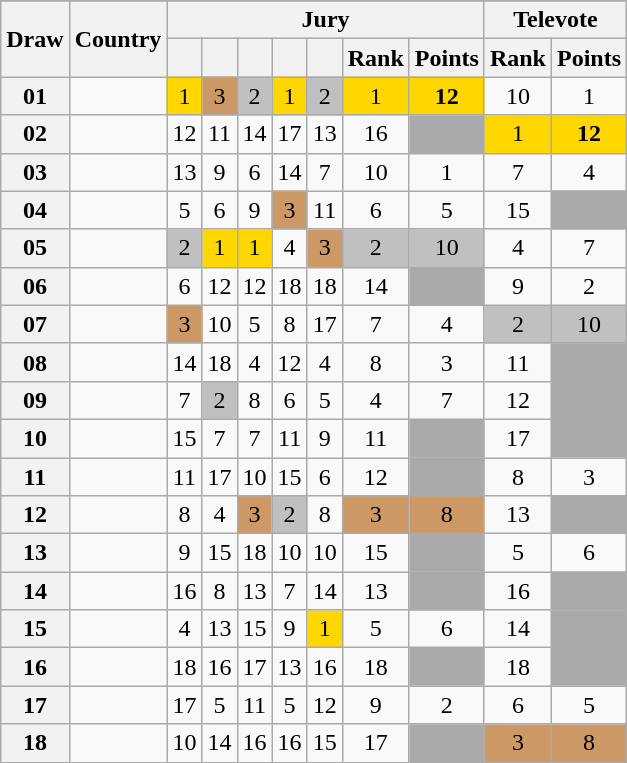<table class="sortable wikitable collapsible plainrowheaders" style="text-align:center;">
<tr>
</tr>
<tr>
<th scope="col" rowspan="2">Draw</th>
<th scope="col" rowspan="2">Country</th>
<th scope="col" colspan="7">Jury</th>
<th scope="col" colspan="2">Televote</th>
</tr>
<tr>
<th scope="col"><small></small></th>
<th scope="col"><small></small></th>
<th scope="col"><small></small></th>
<th scope="col"><small></small></th>
<th scope="col"><small></small></th>
<th scope="col">Rank</th>
<th scope="col">Points</th>
<th scope="col">Rank</th>
<th scope="col">Points</th>
</tr>
<tr>
<th scope="row" style="text-align:center;">01</th>
<td style="text-align:left;"></td>
<td style="background:gold;">1</td>
<td style="background:#CC9966;">3</td>
<td style="background:silver;">2</td>
<td style="background:gold;">1</td>
<td style="background:silver;">2</td>
<td style="background:gold;">1</td>
<td style="background:gold;"><strong>12</strong></td>
<td>10</td>
<td>1</td>
</tr>
<tr>
<th scope="row" style="text-align:center;">02</th>
<td style="text-align:left;"></td>
<td>12</td>
<td>11</td>
<td>14</td>
<td>17</td>
<td>13</td>
<td>16</td>
<td style="background:#AAAAAA;"></td>
<td style="background:gold;">1</td>
<td style="background:gold;"><strong>12</strong></td>
</tr>
<tr>
<th scope="row" style="text-align:center;">03</th>
<td style="text-align:left;"></td>
<td>13</td>
<td>9</td>
<td>6</td>
<td>14</td>
<td>7</td>
<td>10</td>
<td>1</td>
<td>7</td>
<td>4</td>
</tr>
<tr>
<th scope="row" style="text-align:center;">04</th>
<td style="text-align:left;"></td>
<td>5</td>
<td>6</td>
<td>9</td>
<td style="background:#CC9966;">3</td>
<td>11</td>
<td>6</td>
<td>5</td>
<td>15</td>
<td style="background:#AAAAAA;"></td>
</tr>
<tr>
<th scope="row" style="text-align:center;">05</th>
<td style="text-align:left;"></td>
<td style="background:silver;">2</td>
<td style="background:gold;">1</td>
<td style="background:gold;">1</td>
<td>4</td>
<td style="background:#CC9966;">3</td>
<td style="background:silver;">2</td>
<td style="background:silver;">10</td>
<td>4</td>
<td>7</td>
</tr>
<tr>
<th scope="row" style="text-align:center;">06</th>
<td style="text-align:left;"></td>
<td>6</td>
<td>12</td>
<td>12</td>
<td>18</td>
<td>18</td>
<td>14</td>
<td style="background:#AAAAAA;"></td>
<td>9</td>
<td>2</td>
</tr>
<tr>
<th scope="row" style="text-align:center;">07</th>
<td style="text-align:left;"></td>
<td style="background:#CC9966;">3</td>
<td>10</td>
<td>5</td>
<td>8</td>
<td>17</td>
<td>7</td>
<td>4</td>
<td style="background:silver;">2</td>
<td style="background:silver;">10</td>
</tr>
<tr>
<th scope="row" style="text-align:center;">08</th>
<td style="text-align:left;"></td>
<td>14</td>
<td>18</td>
<td>4</td>
<td>12</td>
<td>4</td>
<td>8</td>
<td>3</td>
<td>11</td>
<td style="background:#AAAAAA;"></td>
</tr>
<tr>
<th scope="row" style="text-align:center;">09</th>
<td style="text-align:left;"></td>
<td>7</td>
<td style="background:silver;">2</td>
<td>8</td>
<td>6</td>
<td>5</td>
<td>4</td>
<td>7</td>
<td>12</td>
<td style="background:#AAAAAA;"></td>
</tr>
<tr>
<th scope="row" style="text-align:center;">10</th>
<td style="text-align:left;"></td>
<td>15</td>
<td>7</td>
<td>7</td>
<td>11</td>
<td>9</td>
<td>11</td>
<td style="background:#AAAAAA;"></td>
<td>17</td>
<td style="background:#AAAAAA;"></td>
</tr>
<tr>
<th scope="row" style="text-align:center;">11</th>
<td style="text-align:left;"></td>
<td>11</td>
<td>17</td>
<td>10</td>
<td>15</td>
<td>6</td>
<td>12</td>
<td style="background:#AAAAAA;"></td>
<td>8</td>
<td>3</td>
</tr>
<tr>
<th scope="row" style="text-align:center;">12</th>
<td style="text-align:left;"></td>
<td>8</td>
<td>4</td>
<td style="background:#CC9966;">3</td>
<td style="background:silver;">2</td>
<td>8</td>
<td style="background:#CC9966;">3</td>
<td style="background:#CC9966;">8</td>
<td>13</td>
<td style="background:#AAAAAA;"></td>
</tr>
<tr>
<th scope="row" style="text-align:center;">13</th>
<td style="text-align:left;"></td>
<td>9</td>
<td>15</td>
<td>18</td>
<td>10</td>
<td>10</td>
<td>15</td>
<td style="background:#AAAAAA;"></td>
<td>5</td>
<td>6</td>
</tr>
<tr>
<th scope="row" style="text-align:center;">14</th>
<td style="text-align:left;"></td>
<td>16</td>
<td>8</td>
<td>13</td>
<td>7</td>
<td>14</td>
<td>13</td>
<td style="background:#AAAAAA;"></td>
<td>16</td>
<td style="background:#AAAAAA;"></td>
</tr>
<tr>
<th scope="row" style="text-align:center;">15</th>
<td style="text-align:left;"></td>
<td>4</td>
<td>13</td>
<td>15</td>
<td>9</td>
<td style="background:gold;">1</td>
<td>5</td>
<td>6</td>
<td>14</td>
<td style="background:#AAAAAA;"></td>
</tr>
<tr>
<th scope="row" style="text-align:center;">16</th>
<td style="text-align:left;"></td>
<td>18</td>
<td>16</td>
<td>17</td>
<td>13</td>
<td>16</td>
<td>18</td>
<td style="background:#AAAAAA;"></td>
<td>18</td>
<td style="background:#AAAAAA;"></td>
</tr>
<tr>
<th scope="row" style="text-align:center;">17</th>
<td style="text-align:left;"></td>
<td>17</td>
<td>5</td>
<td>11</td>
<td>5</td>
<td>12</td>
<td>9</td>
<td>2</td>
<td>6</td>
<td>5</td>
</tr>
<tr>
<th scope="row" style="text-align:center;">18</th>
<td style="text-align:left;"></td>
<td>10</td>
<td>14</td>
<td>16</td>
<td>16</td>
<td>15</td>
<td>17</td>
<td style="background:#AAAAAA;"></td>
<td style="background:#CC9966;">3</td>
<td style="background:#CC9966;">8</td>
</tr>
</table>
